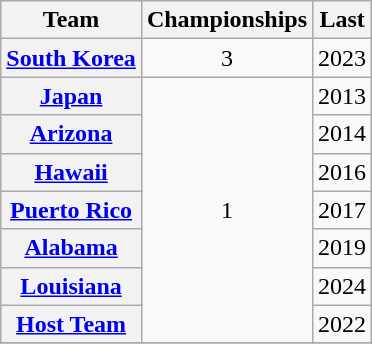<table class="wikitable sortable" style="text-align:center;">
<tr>
<th scope="col">Team</th>
<th scope="col">Championships</th>
<th scope="col">Last</th>
</tr>
<tr>
<th scope="row"> <a href='#'>South Korea</a></th>
<td>3</td>
<td>2023</td>
</tr>
<tr>
<th scope="row"> <a href='#'>Japan</a></th>
<td rowspan=7>1</td>
<td>2013</td>
</tr>
<tr>
<th scope="row"> <a href='#'>Arizona</a></th>
<td>2014</td>
</tr>
<tr>
<th scope="row"> <a href='#'>Hawaii</a></th>
<td>2016</td>
</tr>
<tr>
<th scope="row"> <a href='#'>Puerto Rico</a></th>
<td>2017</td>
</tr>
<tr>
<th scope="row"> <a href='#'>Alabama</a></th>
<td>2019</td>
</tr>
<tr>
<th scope="row"> <a href='#'>Louisiana</a></th>
<td>2024</td>
</tr>
<tr>
<th scope="row"> <a href='#'>Host Team</a></th>
<td>2022</td>
</tr>
<tr>
</tr>
</table>
